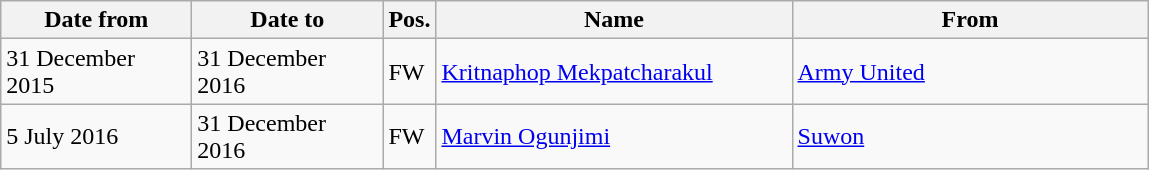<table class="wikitable">
<tr>
<th width="120">Date from</th>
<th width="120">Date to</th>
<th>Pos.</th>
<th width="230">Name</th>
<th width="230">From</th>
</tr>
<tr>
<td>31 December 2015</td>
<td>31 December 2016</td>
<td>FW</td>
<td> <a href='#'>Kritnaphop Mekpatcharakul</a></td>
<td> <a href='#'>Army United</a></td>
</tr>
<tr>
<td>5 July 2016</td>
<td>31 December 2016</td>
<td>FW</td>
<td> <a href='#'>Marvin Ogunjimi</a></td>
<td> <a href='#'>Suwon</a></td>
</tr>
</table>
